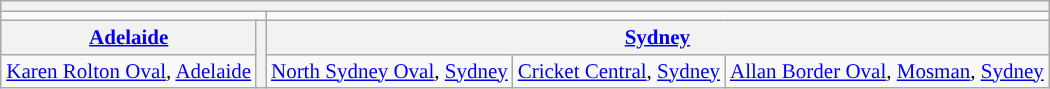<table class="wikitable" style="text-align:center;margin:auto;font-size:87.5%;">
<tr>
<th colspan="5"></th>
</tr>
<tr>
<td colspan="2"></td>
</tr>
<tr>
<th><a href='#'>Adelaide</a></th>
<th rowspan="5"></th>
<th colspan="3"><a href='#'>Sydney</a></th>
</tr>
<tr>
<td><a href='#'>Karen Rolton Oval</a>, <a href='#'>Adelaide</a></td>
<td><a href='#'>North Sydney Oval</a>, <a href='#'>Sydney</a></td>
<td><a href='#'>Cricket Central</a>, <a href='#'>Sydney</a></td>
<td><a href='#'>Allan Border Oval</a>, <a href='#'>Mosman</a>, <a href='#'>Sydney</a></td>
</tr>
</table>
